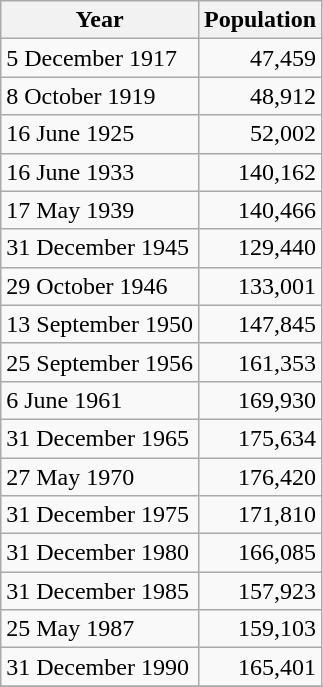<table class="wikitable">
<tr class="Hintergrundfarbe5">
<th>Year</th>
<th>Population</th>
</tr>
<tr>
<td>5 December 1917</td>
<td style="text-align:right;">47,459</td>
</tr>
<tr>
<td>8 October 1919</td>
<td style="text-align:right;">48,912</td>
</tr>
<tr>
<td>16 June 1925</td>
<td style="text-align:right;">52,002</td>
</tr>
<tr>
<td>16 June 1933</td>
<td style="text-align:right;">140,162</td>
</tr>
<tr>
<td>17 May 1939</td>
<td style="text-align:right;">140,466</td>
</tr>
<tr>
<td>31 December 1945</td>
<td style="text-align:right;">129,440</td>
</tr>
<tr>
<td>29 October 1946</td>
<td style="text-align:right;">133,001</td>
</tr>
<tr>
<td>13 September 1950</td>
<td style="text-align:right;">147,845</td>
</tr>
<tr>
<td>25 September 1956</td>
<td style="text-align:right;">161,353</td>
</tr>
<tr>
<td>6 June 1961</td>
<td style="text-align:right;">169,930</td>
</tr>
<tr>
<td>31 December 1965</td>
<td style="text-align:right;">175,634</td>
</tr>
<tr>
<td>27 May 1970</td>
<td style="text-align:right;">176,420</td>
</tr>
<tr>
<td>31 December 1975</td>
<td style="text-align:right;">171,810</td>
</tr>
<tr>
<td>31 December 1980</td>
<td style="text-align:right;">166,085</td>
</tr>
<tr>
<td>31 December 1985</td>
<td style="text-align:right;">157,923</td>
</tr>
<tr>
<td>25 May 1987</td>
<td style="text-align:right;">159,103</td>
</tr>
<tr>
<td>31 December 1990</td>
<td style="text-align:right;">165,401</td>
</tr>
<tr>
</tr>
</table>
